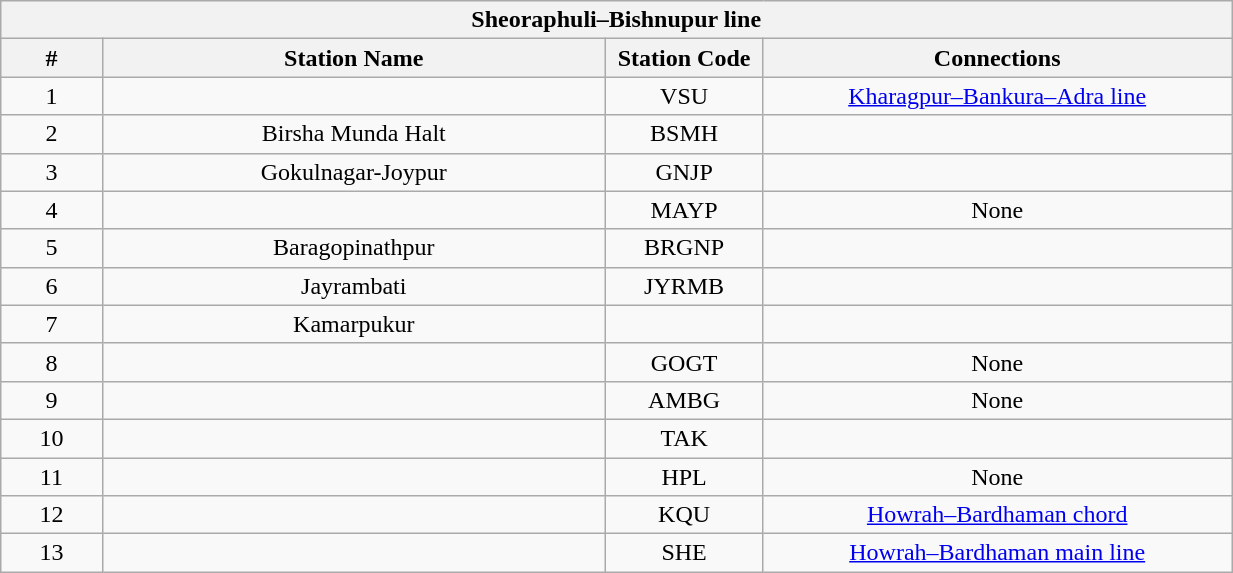<table class="wikitable sortable"  style="text-align:center; width:65%;">
<tr>
<th colspan="4"><strong>Sheoraphuli–Bishnupur line</strong></th>
</tr>
<tr>
<th style="width:1%;">#</th>
<th style="width:5%;">Station Name</th>
<th style="width:1%;">Station Code</th>
<th style="width:5%;">Connections</th>
</tr>
<tr>
<td>1</td>
<td></td>
<td>VSU</td>
<td><a href='#'>Kharagpur–Bankura–Adra line</a></td>
</tr>
<tr>
<td>2</td>
<td>Birsha Munda Halt</td>
<td>BSMH</td>
<td></td>
</tr>
<tr>
<td>3</td>
<td>Gokulnagar-Joypur</td>
<td>GNJP</td>
<td></td>
</tr>
<tr>
<td>4</td>
<td></td>
<td>MAYP</td>
<td>None</td>
</tr>
<tr>
<td>5</td>
<td>Baragopinathpur</td>
<td>BRGNP</td>
<td></td>
</tr>
<tr>
<td>6</td>
<td>Jayrambati</td>
<td>JYRMB</td>
<td></td>
</tr>
<tr>
<td>7</td>
<td>Kamarpukur</td>
<td></td>
<td></td>
</tr>
<tr>
<td>8</td>
<td></td>
<td>GOGT</td>
<td>None</td>
</tr>
<tr>
<td>9</td>
<td></td>
<td>AMBG</td>
<td>None</td>
</tr>
<tr>
<td>10</td>
<td></td>
<td>TAK</td>
<td></td>
</tr>
<tr>
<td>11</td>
<td></td>
<td>HPL</td>
<td>None</td>
</tr>
<tr>
<td>12</td>
<td></td>
<td>KQU</td>
<td><a href='#'>Howrah–Bardhaman chord</a></td>
</tr>
<tr>
<td>13</td>
<td></td>
<td>SHE</td>
<td><a href='#'>Howrah–Bardhaman main line</a></td>
</tr>
</table>
